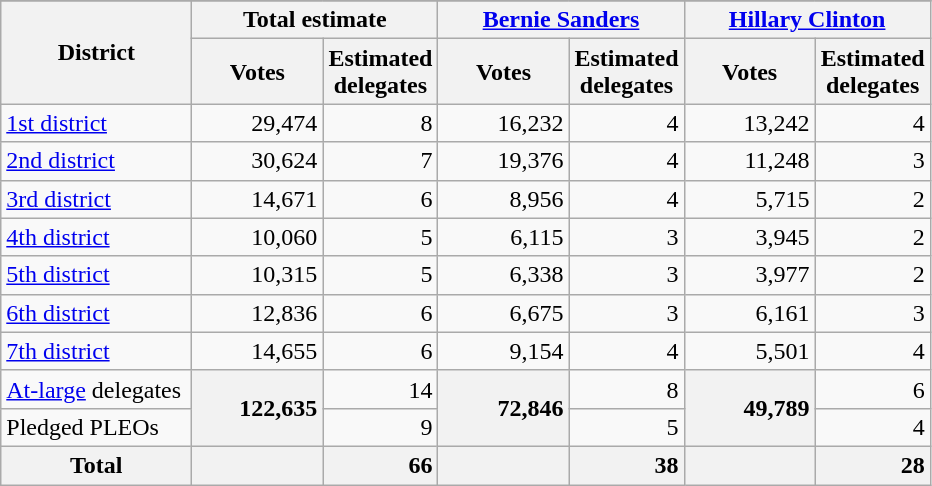<table class=wikitable style="text-align:right">
<tr>
</tr>
<tr>
<th rowspan=2 style="width:120px;">District</th>
<th colspan=2 style="width:80px;">Total estimate</th>
<th colspan=2 style="width:80px;"><a href='#'>Bernie Sanders</a></th>
<th colspan=2 style="width:80px;"><a href='#'>Hillary Clinton</a></th>
</tr>
<tr>
<th style="width:80px;">Votes</th>
<th style="width:60px;">Estimated delegates</th>
<th style="width:80px;">Votes</th>
<th style="width:60px;">Estimated delegates</th>
<th style="width:80px;">Votes</th>
<th style="width:60px;">Estimated delegates</th>
</tr>
<tr>
<td style="text-align:left"><a href='#'>1st district</a></td>
<td>29,474</td>
<td>8</td>
<td>16,232</td>
<td>4</td>
<td>13,242</td>
<td>4</td>
</tr>
<tr>
<td style="text-align:left"><a href='#'>2nd district</a></td>
<td>30,624</td>
<td>7</td>
<td>19,376</td>
<td>4</td>
<td>11,248</td>
<td>3</td>
</tr>
<tr>
<td style="text-align:left"><a href='#'>3rd district</a></td>
<td>14,671</td>
<td>6</td>
<td>8,956</td>
<td>4</td>
<td>5,715</td>
<td>2</td>
</tr>
<tr>
<td style="text-align:left"><a href='#'>4th district</a></td>
<td>10,060</td>
<td>5</td>
<td>6,115</td>
<td>3</td>
<td>3,945</td>
<td>2</td>
</tr>
<tr>
<td style="text-align:left"><a href='#'>5th district</a></td>
<td>10,315</td>
<td>5</td>
<td>6,338</td>
<td>3</td>
<td>3,977</td>
<td>2</td>
</tr>
<tr>
<td style="text-align:left"><a href='#'>6th district</a></td>
<td>12,836</td>
<td>6</td>
<td>6,675</td>
<td>3</td>
<td>6,161</td>
<td>3</td>
</tr>
<tr>
<td style="text-align:left"><a href='#'>7th district</a></td>
<td>14,655</td>
<td>6</td>
<td>9,154</td>
<td>4</td>
<td>5,501</td>
<td>4</td>
</tr>
<tr>
<td style="text-align:left"><a href='#'>At-large</a> delegates</td>
<th rowspan=2 style="text-align:right">122,635</th>
<td>14</td>
<th rowspan=2 style="text-align:right">72,846</th>
<td>8</td>
<th rowspan=2 style="text-align:right">49,789</th>
<td>6</td>
</tr>
<tr>
<td style="text-align:left">Pledged PLEOs</td>
<td>9</td>
<td>5</td>
<td>4</td>
</tr>
<tr>
<th>Total</th>
<th></th>
<th style="text-align:right">66</th>
<th></th>
<th style="text-align:right">38</th>
<th></th>
<th style="text-align:right">28</th>
</tr>
</table>
